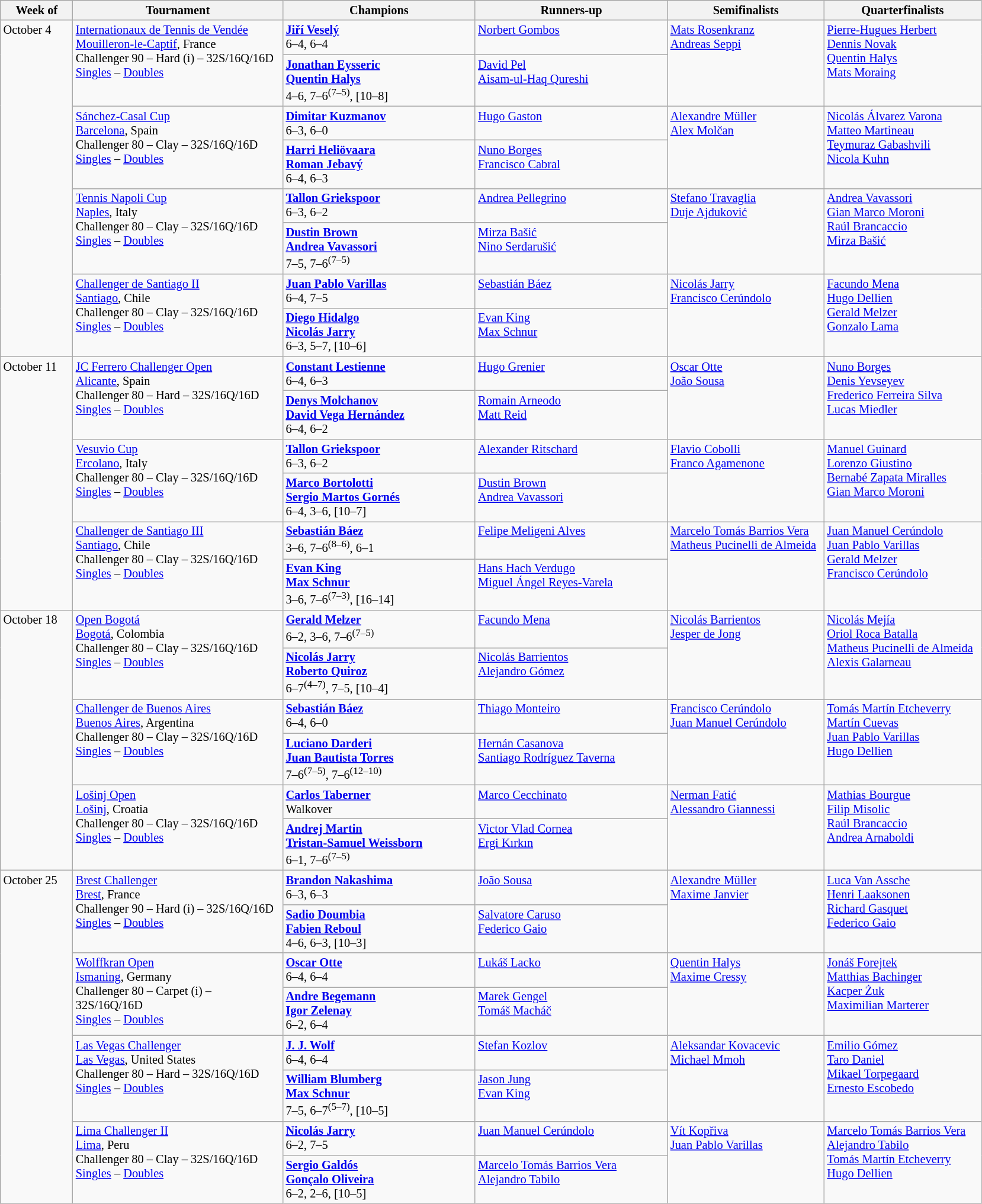<table class="wikitable" style="font-size:85%;">
<tr>
<th width="75">Week of</th>
<th width="230">Tournament</th>
<th width="210">Champions</th>
<th width="210">Runners-up</th>
<th width="170">Semifinalists</th>
<th width="170">Quarterfinalists</th>
</tr>
<tr valign=top>
<td rowspan=8>October 4</td>
<td rowspan=2><a href='#'>Internationaux de Tennis de Vendée</a><br><a href='#'>Mouilleron-le-Captif</a>, France <br> Challenger 90 – Hard (i) – 32S/16Q/16D<br><a href='#'>Singles</a> – <a href='#'>Doubles</a></td>
<td> <strong><a href='#'>Jiří Veselý</a></strong><br>6–4, 6–4</td>
<td> <a href='#'>Norbert Gombos</a></td>
<td rowspan=2> <a href='#'>Mats Rosenkranz</a> <br>  <a href='#'>Andreas Seppi</a></td>
<td rowspan=2> <a href='#'>Pierre-Hugues Herbert</a> <br> <a href='#'>Dennis Novak</a> <br> <a href='#'>Quentin Halys</a> <br>  <a href='#'>Mats Moraing</a></td>
</tr>
<tr valign=top>
<td> <strong><a href='#'>Jonathan Eysseric</a></strong><br> <strong><a href='#'>Quentin Halys</a></strong><br>4–6, 7–6<sup>(7–5)</sup>, [10–8]</td>
<td> <a href='#'>David Pel</a><br> <a href='#'>Aisam-ul-Haq Qureshi</a></td>
</tr>
<tr valign=top>
<td rowspan=2><a href='#'>Sánchez-Casal Cup</a><br><a href='#'>Barcelona</a>, Spain <br> Challenger 80 – Clay – 32S/16Q/16D<br><a href='#'>Singles</a> – <a href='#'>Doubles</a></td>
<td> <strong><a href='#'>Dimitar Kuzmanov</a></strong><br>6–3, 6–0</td>
<td> <a href='#'>Hugo Gaston</a></td>
<td rowspan=2> <a href='#'>Alexandre Müller</a> <br>  <a href='#'>Alex Molčan</a></td>
<td rowspan=2> <a href='#'>Nicolás Álvarez Varona</a> <br> <a href='#'>Matteo Martineau</a> <br> <a href='#'>Teymuraz Gabashvili</a> <br>  <a href='#'>Nicola Kuhn</a></td>
</tr>
<tr valign=top>
<td> <strong><a href='#'>Harri Heliövaara</a></strong><br> <strong><a href='#'>Roman Jebavý</a></strong><br>6–4, 6–3</td>
<td> <a href='#'>Nuno Borges</a><br> <a href='#'>Francisco Cabral</a></td>
</tr>
<tr valign=top>
<td rowspan=2><a href='#'>Tennis Napoli Cup</a><br><a href='#'>Naples</a>, Italy <br> Challenger 80 – Clay – 32S/16Q/16D<br><a href='#'>Singles</a> – <a href='#'>Doubles</a></td>
<td> <strong><a href='#'>Tallon Griekspoor</a></strong><br>6–3, 6–2</td>
<td> <a href='#'>Andrea Pellegrino</a></td>
<td rowspan=2> <a href='#'>Stefano Travaglia</a> <br> <a href='#'>Duje Ajduković</a></td>
<td rowspan=2> <a href='#'>Andrea Vavassori</a> <br> <a href='#'>Gian Marco Moroni</a> <br> <a href='#'>Raúl Brancaccio</a> <br>  <a href='#'>Mirza Bašić</a></td>
</tr>
<tr valign=top>
<td> <strong><a href='#'>Dustin Brown</a></strong><br> <strong><a href='#'>Andrea Vavassori</a></strong><br>7–5, 7–6<sup>(7–5)</sup></td>
<td> <a href='#'>Mirza Bašić</a><br> <a href='#'>Nino Serdarušić</a></td>
</tr>
<tr valign=top>
<td rowspan=2><a href='#'>Challenger de Santiago II</a><br><a href='#'>Santiago</a>, Chile <br> Challenger 80 – Clay – 32S/16Q/16D<br><a href='#'>Singles</a> – <a href='#'>Doubles</a></td>
<td> <strong><a href='#'>Juan Pablo Varillas</a></strong><br>6–4, 7–5</td>
<td> <a href='#'>Sebastián Báez</a></td>
<td rowspan=2> <a href='#'>Nicolás Jarry</a> <br>  <a href='#'>Francisco Cerúndolo</a></td>
<td rowspan=2> <a href='#'>Facundo Mena</a> <br> <a href='#'>Hugo Dellien</a> <br> <a href='#'>Gerald Melzer</a> <br>  <a href='#'>Gonzalo Lama</a></td>
</tr>
<tr valign=top>
<td> <strong><a href='#'>Diego Hidalgo</a></strong><br> <strong><a href='#'>Nicolás Jarry</a></strong><br>6–3, 5–7, [10–6]</td>
<td> <a href='#'>Evan King</a><br> <a href='#'>Max Schnur</a></td>
</tr>
<tr valign=top>
<td rowspan=6>October 11</td>
<td rowspan=2><a href='#'>JC Ferrero Challenger Open</a><br><a href='#'>Alicante</a>, Spain <br> Challenger 80 – Hard – 32S/16Q/16D<br><a href='#'>Singles</a> – <a href='#'>Doubles</a></td>
<td> <strong><a href='#'>Constant Lestienne</a></strong><br>6–4, 6–3</td>
<td> <a href='#'>Hugo Grenier</a></td>
<td rowspan=2> <a href='#'>Oscar Otte</a> <br>  <a href='#'>João Sousa</a></td>
<td rowspan=2> <a href='#'>Nuno Borges</a> <br> <a href='#'>Denis Yevseyev</a> <br> <a href='#'>Frederico Ferreira Silva</a> <br>  <a href='#'>Lucas Miedler</a></td>
</tr>
<tr valign=top>
<td> <strong><a href='#'>Denys Molchanov</a></strong><br> <strong><a href='#'>David Vega Hernández</a></strong><br>6–4, 6–2</td>
<td> <a href='#'>Romain Arneodo</a><br> <a href='#'>Matt Reid</a></td>
</tr>
<tr valign=top>
<td rowspan=2><a href='#'>Vesuvio Cup</a><br><a href='#'>Ercolano</a>, Italy <br> Challenger 80 – Clay – 32S/16Q/16D<br><a href='#'>Singles</a> – <a href='#'>Doubles</a></td>
<td> <strong><a href='#'>Tallon Griekspoor</a></strong><br>6–3, 6–2</td>
<td> <a href='#'>Alexander Ritschard</a></td>
<td rowspan=2> <a href='#'>Flavio Cobolli</a> <br>  <a href='#'>Franco Agamenone</a></td>
<td rowspan=2> <a href='#'>Manuel Guinard</a> <br> <a href='#'>Lorenzo Giustino</a> <br> <a href='#'>Bernabé Zapata Miralles</a> <br>   <a href='#'>Gian Marco Moroni</a></td>
</tr>
<tr valign=top>
<td> <strong><a href='#'>Marco Bortolotti</a></strong><br> <strong><a href='#'>Sergio Martos Gornés</a></strong><br>6–4, 3–6, [10–7]</td>
<td> <a href='#'>Dustin Brown</a><br> <a href='#'>Andrea Vavassori</a></td>
</tr>
<tr valign=top>
<td rowspan=2><a href='#'>Challenger de Santiago III</a><br><a href='#'>Santiago</a>, Chile <br> Challenger 80 – Clay – 32S/16Q/16D<br><a href='#'>Singles</a> – <a href='#'>Doubles</a></td>
<td> <strong><a href='#'>Sebastián Báez</a></strong><br>3–6, 7–6<sup>(8–6)</sup>, 6–1</td>
<td> <a href='#'>Felipe Meligeni Alves</a></td>
<td rowspan=2> <a href='#'>Marcelo Tomás Barrios Vera</a> <br>  <a href='#'>Matheus Pucinelli de Almeida</a></td>
<td rowspan=2> <a href='#'>Juan Manuel Cerúndolo</a> <br> <a href='#'>Juan Pablo Varillas</a> <br> <a href='#'>Gerald Melzer</a> <br>  <a href='#'>Francisco Cerúndolo</a></td>
</tr>
<tr valign=top>
<td> <strong><a href='#'>Evan King</a></strong><br> <strong><a href='#'>Max Schnur</a></strong><br>3–6, 7–6<sup>(7–3)</sup>, [16–14]</td>
<td> <a href='#'>Hans Hach Verdugo</a><br> <a href='#'>Miguel Ángel Reyes-Varela</a></td>
</tr>
<tr valign=top>
<td rowspan=6>October 18</td>
<td rowspan=2><a href='#'>Open Bogotá</a><br><a href='#'>Bogotá</a>, Colombia <br> Challenger 80 – Clay – 32S/16Q/16D<br><a href='#'>Singles</a> – <a href='#'>Doubles</a></td>
<td> <strong><a href='#'>Gerald Melzer</a></strong><br>6–2, 3–6, 7–6<sup>(7–5)</sup></td>
<td> <a href='#'>Facundo Mena</a></td>
<td rowspan=2> <a href='#'>Nicolás Barrientos</a> <br>  <a href='#'>Jesper de Jong</a></td>
<td rowspan=2> <a href='#'>Nicolás Mejía</a> <br> <a href='#'>Oriol Roca Batalla</a> <br> <a href='#'>Matheus Pucinelli de Almeida</a> <br> <a href='#'>Alexis Galarneau</a></td>
</tr>
<tr valign=top>
<td> <strong><a href='#'>Nicolás Jarry</a></strong><br> <strong><a href='#'>Roberto Quiroz</a></strong><br>6–7<sup>(4–7)</sup>, 7–5, [10–4]</td>
<td> <a href='#'>Nicolás Barrientos</a><br> <a href='#'>Alejandro Gómez</a></td>
</tr>
<tr valign=top>
<td rowspan=2><a href='#'>Challenger de Buenos Aires</a><br><a href='#'>Buenos Aires</a>, Argentina <br> Challenger 80 – Clay – 32S/16Q/16D<br><a href='#'>Singles</a> – <a href='#'>Doubles</a></td>
<td> <strong><a href='#'>Sebastián Báez</a></strong><br>6–4, 6–0</td>
<td> <a href='#'>Thiago Monteiro</a></td>
<td rowspan=2> <a href='#'>Francisco Cerúndolo</a> <br>  <a href='#'>Juan Manuel Cerúndolo</a></td>
<td rowspan=2> <a href='#'>Tomás Martín Etcheverry</a> <br>  <a href='#'>Martín Cuevas</a> <br>  <a href='#'>Juan Pablo Varillas</a> <br>  <a href='#'>Hugo Dellien</a></td>
</tr>
<tr valign=top>
<td> <strong><a href='#'>Luciano Darderi</a></strong><br> <strong><a href='#'>Juan Bautista Torres</a></strong><br>7–6<sup>(7–5)</sup>, 7–6<sup>(12–10)</sup></td>
<td> <a href='#'>Hernán Casanova</a><br> <a href='#'>Santiago Rodríguez Taverna</a></td>
</tr>
<tr valign=top>
<td rowspan=2><a href='#'>Lošinj Open</a><br><a href='#'>Lošinj</a>, Croatia <br> Challenger 80 – Clay – 32S/16Q/16D<br><a href='#'>Singles</a> – <a href='#'>Doubles</a></td>
<td> <strong><a href='#'>Carlos Taberner</a></strong><br>Walkover</td>
<td> <a href='#'>Marco Cecchinato</a></td>
<td rowspan=2> <a href='#'>Nerman Fatić</a> <br>  <a href='#'>Alessandro Giannessi</a></td>
<td rowspan=2> <a href='#'>Mathias Bourgue</a> <br> <a href='#'>Filip Misolic</a> <br> <a href='#'>Raúl Brancaccio</a> <br>  <a href='#'>Andrea Arnaboldi</a></td>
</tr>
<tr valign=top>
<td> <strong><a href='#'>Andrej Martin</a></strong><br> <strong><a href='#'>Tristan-Samuel Weissborn</a></strong><br>6–1, 7–6<sup>(7–5)</sup></td>
<td> <a href='#'>Victor Vlad Cornea</a><br> <a href='#'>Ergi Kırkın</a></td>
</tr>
<tr valign=top>
<td rowspan=8>October 25</td>
<td rowspan=2><a href='#'>Brest Challenger</a><br><a href='#'>Brest</a>, France <br> Challenger 90 – Hard (i) – 32S/16Q/16D<br><a href='#'>Singles</a> – <a href='#'>Doubles</a></td>
<td> <strong><a href='#'>Brandon Nakashima</a></strong><br>6–3, 6–3</td>
<td> <a href='#'>João Sousa</a></td>
<td rowspan=2> <a href='#'>Alexandre Müller</a> <br>  <a href='#'>Maxime Janvier</a></td>
<td rowspan=2> <a href='#'>Luca Van Assche</a> <br> <a href='#'>Henri Laaksonen</a> <br> <a href='#'>Richard Gasquet</a> <br>  <a href='#'>Federico Gaio</a></td>
</tr>
<tr valign=top>
<td> <strong><a href='#'>Sadio Doumbia</a></strong><br> <strong><a href='#'>Fabien Reboul</a></strong><br>4–6, 6–3, [10–3]</td>
<td> <a href='#'>Salvatore Caruso</a><br> <a href='#'>Federico Gaio</a></td>
</tr>
<tr valign=top>
<td rowspan=2><a href='#'>Wolffkran Open</a><br><a href='#'>Ismaning</a>, Germany <br> Challenger 80 – Carpet (i) – 32S/16Q/16D<br><a href='#'>Singles</a> – <a href='#'>Doubles</a></td>
<td> <strong><a href='#'>Oscar Otte</a></strong><br>6–4, 6–4</td>
<td> <a href='#'>Lukáš Lacko</a></td>
<td rowspan=2> <a href='#'>Quentin Halys</a> <br>  <a href='#'>Maxime Cressy</a></td>
<td rowspan=2> <a href='#'>Jonáš Forejtek</a> <br> <a href='#'>Matthias Bachinger</a> <br> <a href='#'>Kacper Żuk</a> <br> <a href='#'>Maximilian Marterer</a></td>
</tr>
<tr valign=top>
<td> <strong><a href='#'>Andre Begemann</a></strong><br> <strong><a href='#'>Igor Zelenay</a></strong><br>6–2, 6–4</td>
<td> <a href='#'>Marek Gengel</a><br> <a href='#'>Tomáš Macháč</a></td>
</tr>
<tr valign=top>
<td rowspan=2><a href='#'>Las Vegas Challenger</a><br><a href='#'>Las Vegas</a>, United States <br> Challenger 80 – Hard – 32S/16Q/16D<br><a href='#'>Singles</a> – <a href='#'>Doubles</a></td>
<td> <strong><a href='#'>J. J. Wolf</a></strong><br>6–4, 6–4</td>
<td> <a href='#'>Stefan Kozlov</a></td>
<td rowspan=2> <a href='#'>Aleksandar Kovacevic</a> <br>  <a href='#'>Michael Mmoh</a></td>
<td rowspan=2> <a href='#'>Emilio Gómez</a> <br> <a href='#'>Taro Daniel</a> <br> <a href='#'>Mikael Torpegaard</a> <br>  <a href='#'>Ernesto Escobedo</a></td>
</tr>
<tr valign=top>
<td> <strong><a href='#'>William Blumberg</a></strong><br> <strong><a href='#'>Max Schnur</a></strong><br>7–5, 6–7<sup>(5–7)</sup>, [10–5]</td>
<td> <a href='#'>Jason Jung</a><br> <a href='#'>Evan King</a></td>
</tr>
<tr valign=top>
<td rowspan=2><a href='#'>Lima Challenger II</a><br><a href='#'>Lima</a>, Peru <br> Challenger 80 – Clay – 32S/16Q/16D<br><a href='#'>Singles</a> – <a href='#'>Doubles</a></td>
<td> <strong><a href='#'>Nicolás Jarry</a></strong><br>6–2, 7–5</td>
<td> <a href='#'>Juan Manuel Cerúndolo</a></td>
<td rowspan=2> <a href='#'>Vít Kopřiva</a> <br>  <a href='#'>Juan Pablo Varillas</a></td>
<td rowspan=2> <a href='#'>Marcelo Tomás Barrios Vera</a> <br> <a href='#'>Alejandro Tabilo</a> <br> <a href='#'>Tomás Martín Etcheverry</a> <br>  <a href='#'>Hugo Dellien</a></td>
</tr>
<tr valign=top>
<td> <strong><a href='#'>Sergio Galdós</a></strong><br> <strong><a href='#'>Gonçalo Oliveira</a></strong><br>6–2, 2–6, [10–5]</td>
<td> <a href='#'>Marcelo Tomás Barrios Vera</a><br> <a href='#'>Alejandro Tabilo</a></td>
</tr>
</table>
